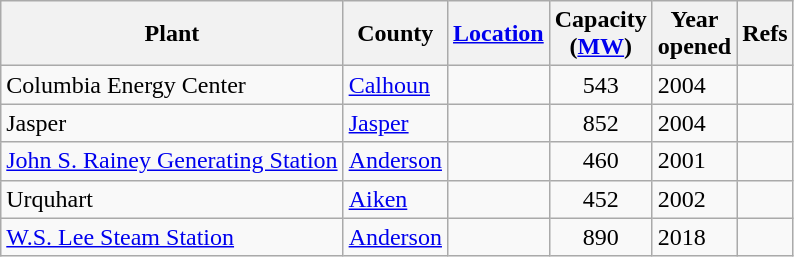<table class="wikitable sortable">
<tr>
<th>Plant</th>
<th>County</th>
<th><a href='#'>Location</a></th>
<th>Capacity<br>(<a href='#'>MW</a>)</th>
<th>Year<br>opened</th>
<th>Refs</th>
</tr>
<tr>
<td>Columbia Energy Center</td>
<td><a href='#'>Calhoun</a></td>
<td></td>
<td align=center>543</td>
<td>2004</td>
<td></td>
</tr>
<tr>
<td>Jasper</td>
<td><a href='#'>Jasper</a></td>
<td></td>
<td align=center>852</td>
<td>2004</td>
<td></td>
</tr>
<tr>
<td><a href='#'>John S. Rainey Generating Station</a></td>
<td><a href='#'>Anderson</a></td>
<td></td>
<td align=center>460</td>
<td>2001</td>
<td></td>
</tr>
<tr>
<td>Urquhart</td>
<td><a href='#'>Aiken</a></td>
<td></td>
<td align=center>452</td>
<td>2002</td>
<td></td>
</tr>
<tr>
<td><a href='#'>W.S. Lee Steam Station</a></td>
<td><a href='#'>Anderson</a></td>
<td></td>
<td align=center>890</td>
<td>2018</td>
<td></td>
</tr>
</table>
